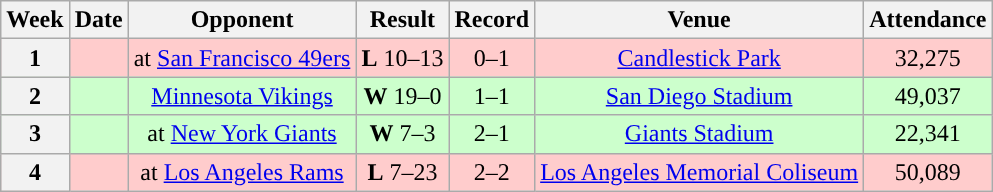<table class="wikitable" style="text-align:center">
<tr>
<th>Week</th>
<th>Date</th>
<th>Opponent</th>
<th>Result</th>
<th>Record</th>
<th>Venue</th>
<th>Attendance</th>
</tr>
<tr style="background: #fcc;">
<th>1</th>
<td></td>
<td>at <a href='#'>San Francisco 49ers</a></td>
<td><strong>L</strong> 10–13</td>
<td>0–1</td>
<td><a href='#'>Candlestick Park</a></td>
<td>32,275</td>
</tr>
<tr style="background: #cfc;">
<th>2</th>
<td></td>
<td><a href='#'>Minnesota Vikings</a></td>
<td><strong>W</strong> 19–0</td>
<td>1–1</td>
<td><a href='#'>San Diego Stadium</a></td>
<td>49,037</td>
</tr>
<tr style="background: #cfc;">
<th>3</th>
<td></td>
<td>at <a href='#'>New York Giants</a></td>
<td><strong>W</strong> 7–3</td>
<td>2–1</td>
<td><a href='#'>Giants Stadium</a></td>
<td>22,341</td>
</tr>
<tr style="background: #fcc;">
<th>4</th>
<td></td>
<td>at <a href='#'>Los Angeles Rams</a></td>
<td><strong>L</strong> 7–23</td>
<td>2–2</td>
<td><a href='#'>Los Angeles Memorial Coliseum</a></td>
<td>50,089</td>
</tr>
</table>
